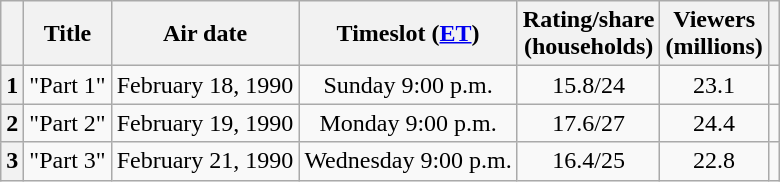<table class="wikitable sortable plainrowheaders" style="text-align: center;">
<tr>
<th scope="col"></th>
<th scope="col">Title</th>
<th scope="col">Air date</th>
<th scope="col">Timeslot (<a href='#'>ET</a>)</th>
<th scope="col">Rating/share<br>(households)</th>
<th scope="col">Viewers<br>(millions)</th>
<th scope="col" class="unsortable"></th>
</tr>
<tr>
<th scope="row" style="text-align: center;">1</th>
<td>"Part 1"</td>
<td>February 18, 1990</td>
<td>Sunday 9:00 p.m.</td>
<td>15.8/24</td>
<td>23.1</td>
<td></td>
</tr>
<tr>
<th scope="row" style="text-align: center;">2</th>
<td>"Part 2"</td>
<td>February 19, 1990</td>
<td>Monday 9:00 p.m.</td>
<td>17.6/27</td>
<td>24.4</td>
<td></td>
</tr>
<tr>
<th scope="row" style="text-align: center;">3</th>
<td>"Part 3"</td>
<td>February 21, 1990</td>
<td>Wednesday 9:00 p.m.</td>
<td>16.4/25</td>
<td>22.8</td>
<td></td>
</tr>
</table>
